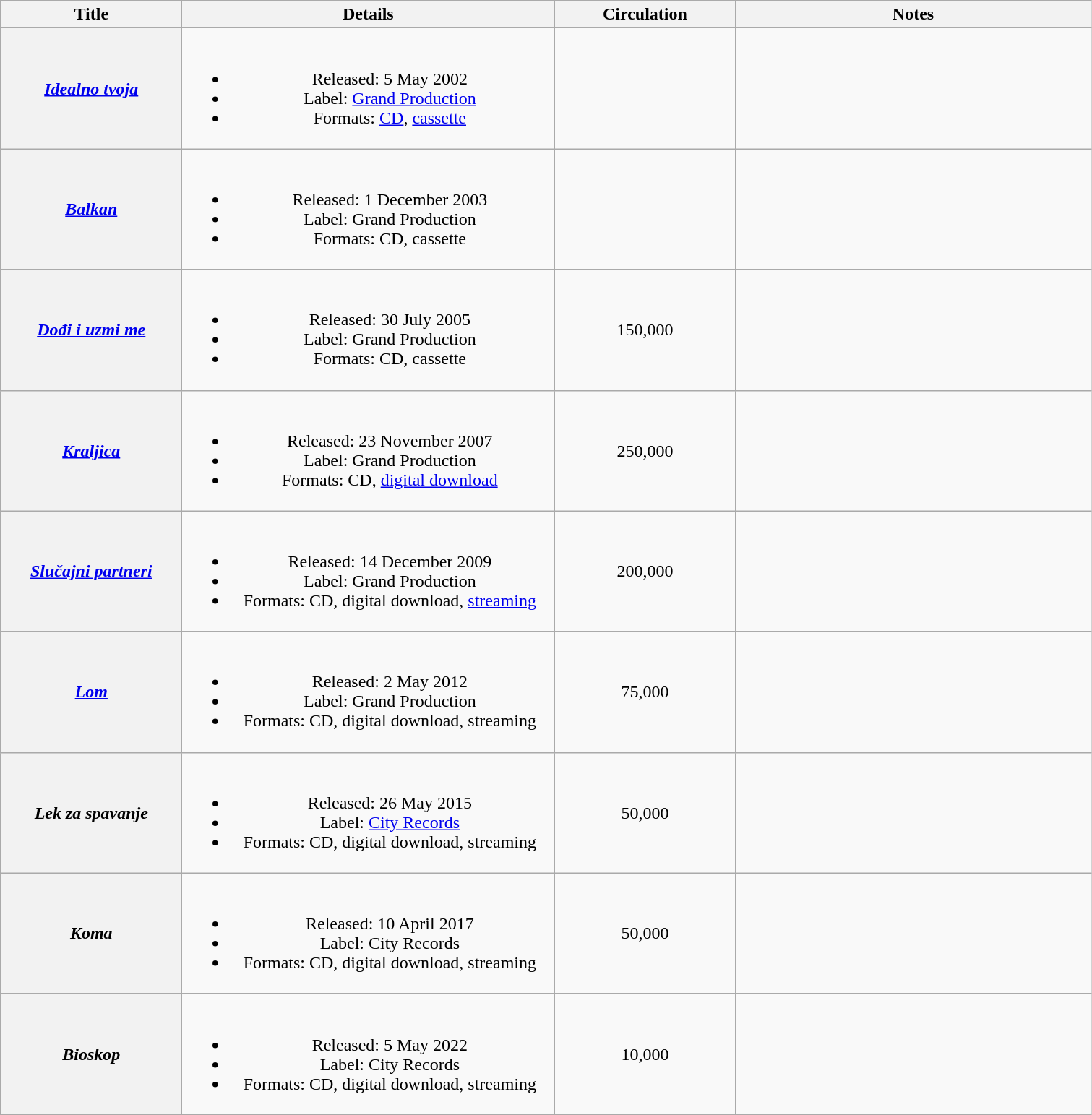<table class="wikitable plainrowheaders" style="text-align:center;">
<tr>
<th scope="col" style="width:10em;">Title</th>
<th scope="col" style="width:21em;">Details</th>
<th scope="col" style="width:10em;">Circulation</th>
<th scope="col" style="width:20em;">Notes</th>
</tr>
<tr>
<th scope="row"><em><a href='#'>Idealno tvoja</a></em></th>
<td><br><ul><li>Released: 5 May 2002</li><li>Label: <a href='#'>Grand Production</a></li><li>Formats: <a href='#'>CD</a>, <a href='#'>cassette</a></li></ul></td>
<td></td>
<td><br></td>
</tr>
<tr>
<th scope="row"><em><a href='#'>Balkan</a></em></th>
<td><br><ul><li>Released: 1 December 2003</li><li>Label: Grand Production</li><li>Formats: CD, cassette</li></ul></td>
<td></td>
<td><br></td>
</tr>
<tr>
<th scope="row"><em><a href='#'>Dođi i uzmi me</a></em></th>
<td><br><ul><li>Released: 30 July 2005</li><li>Label: Grand Production</li><li>Formats: CD, cassette</li></ul></td>
<td>150,000</td>
<td></td>
</tr>
<tr>
<th scope="row"><em><a href='#'>Kraljica</a></em></th>
<td><br><ul><li>Released: 23 November 2007</li><li>Label: Grand Production</li><li>Formats: CD, <a href='#'>digital download</a></li></ul></td>
<td>250,000</td>
<td></td>
</tr>
<tr>
<th scope="row"><em><a href='#'>Slučajni partneri</a></em></th>
<td><br><ul><li>Released: 14 December 2009</li><li>Label: Grand Production</li><li>Formats: CD, digital download, <a href='#'>streaming</a></li></ul></td>
<td>200,000</td>
<td></td>
</tr>
<tr>
<th scope="row"><em><a href='#'>Lom</a></em></th>
<td><br><ul><li>Released: 2 May 2012</li><li>Label: Grand Production</li><li>Formats: CD, digital download, streaming</li></ul></td>
<td>75,000</td>
<td></td>
</tr>
<tr>
<th scope="row"><em>Lek za spavanje</em></th>
<td><br><ul><li>Released: 26 May 2015</li><li>Label: <a href='#'>City Records</a></li><li>Formats: CD, digital download, streaming</li></ul></td>
<td>50,000</td>
<td></td>
</tr>
<tr>
<th scope="row"><em>Koma</em></th>
<td><br><ul><li>Released: 10 April 2017</li><li>Label: City Records</li><li>Formats: CD, digital download, streaming</li></ul></td>
<td>50,000</td>
<td></td>
</tr>
<tr>
<th scope="row"><em>Bioskop</em></th>
<td><br><ul><li>Released: 5 May 2022</li><li>Label: City Records</li><li>Formats: CD, digital download, streaming</li></ul></td>
<td>10,000</td>
<td></td>
</tr>
</table>
